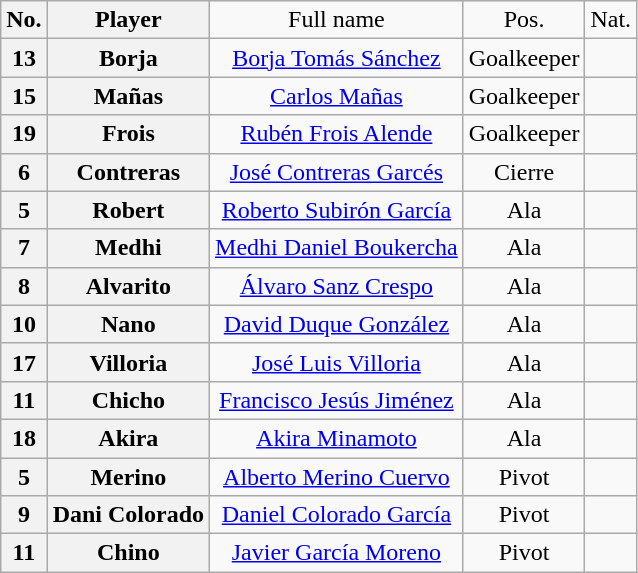<table class="wikitable sortable" align="center" style="text-align:center;">
<tr>
<th>No.</th>
<th>Player</th>
<td>Full name</td>
<td>Pos.</td>
<td>Nat.</td>
</tr>
<tr>
<th>13</th>
<th>Borja</th>
<td><a href='#'>Borja Tomás Sánchez</a></td>
<td>Goalkeeper</td>
<td></td>
</tr>
<tr>
<th>15</th>
<th>Mañas</th>
<td><a href='#'>Carlos Mañas</a></td>
<td>Goalkeeper</td>
<td></td>
</tr>
<tr>
<th>19</th>
<th>Frois</th>
<td><a href='#'>Rubén Frois Alende</a></td>
<td>Goalkeeper</td>
<td></td>
</tr>
<tr>
<th>6</th>
<th>Contreras</th>
<td><a href='#'>José Contreras Garcés</a></td>
<td>Cierre</td>
<td></td>
</tr>
<tr>
<th>5</th>
<th>Robert</th>
<td><a href='#'>Roberto Subirón García</a></td>
<td>Ala</td>
<td></td>
</tr>
<tr>
<th>7</th>
<th>Medhi</th>
<td><a href='#'>Medhi Daniel Boukercha</a></td>
<td>Ala</td>
<td></td>
</tr>
<tr>
<th>8</th>
<th>Alvarito</th>
<td><a href='#'>Álvaro Sanz Crespo</a></td>
<td>Ala</td>
<td></td>
</tr>
<tr>
<th>10</th>
<th>Nano</th>
<td><a href='#'>David Duque González</a></td>
<td>Ala</td>
<td></td>
</tr>
<tr>
<th>17</th>
<th>Villoria</th>
<td><a href='#'>José Luis Villoria</a></td>
<td>Ala</td>
<td></td>
</tr>
<tr>
<th>11</th>
<th>Chicho</th>
<td><a href='#'>Francisco Jesús Jiménez</a></td>
<td>Ala</td>
<td></td>
</tr>
<tr>
<th>18</th>
<th>Akira</th>
<td><a href='#'>Akira Minamoto</a></td>
<td>Ala</td>
<td></td>
</tr>
<tr>
<th>5</th>
<th>Merino</th>
<td><a href='#'>Alberto Merino Cuervo</a></td>
<td>Pivot</td>
<td></td>
</tr>
<tr>
<th>9</th>
<th>Dani Colorado</th>
<td><a href='#'>Daniel Colorado García</a></td>
<td>Pivot</td>
<td></td>
</tr>
<tr>
<th>11</th>
<th>Chino</th>
<td><a href='#'>Javier García Moreno</a></td>
<td>Pivot</td>
<td></td>
</tr>
</table>
